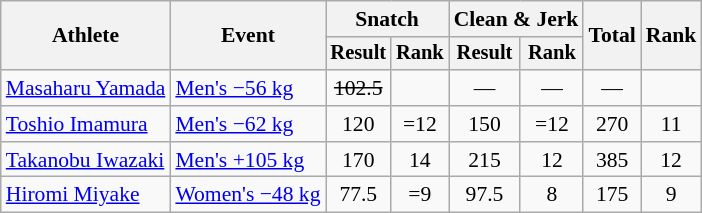<table class="wikitable" style="font-size:90%">
<tr>
<th rowspan="2">Athlete</th>
<th rowspan="2">Event</th>
<th colspan="2">Snatch</th>
<th colspan="2">Clean & Jerk</th>
<th rowspan="2">Total</th>
<th rowspan="2">Rank</th>
</tr>
<tr style="font-size:95%">
<th>Result</th>
<th>Rank</th>
<th>Result</th>
<th>Rank</th>
</tr>
<tr align=center>
<td align=left><a href='#'>Masaharu Yamada</a></td>
<td align=left><a href='#'>Men's −56 kg</a></td>
<td><s>102.5</s></td>
<td></td>
<td>—</td>
<td>—</td>
<td>—</td>
<td></td>
</tr>
<tr align=center>
<td align=left><a href='#'>Toshio Imamura</a></td>
<td align=left><a href='#'>Men's −62 kg</a></td>
<td>120</td>
<td>=12</td>
<td>150</td>
<td>=12</td>
<td>270</td>
<td>11</td>
</tr>
<tr align=center>
<td align=left><a href='#'>Takanobu Iwazaki</a></td>
<td align=left><a href='#'>Men's +105 kg</a></td>
<td>170</td>
<td>14</td>
<td>215</td>
<td>12</td>
<td>385</td>
<td>12</td>
</tr>
<tr align=center>
<td align=left><a href='#'>Hiromi Miyake</a></td>
<td align=left><a href='#'>Women's −48 kg</a></td>
<td>77.5</td>
<td>=9</td>
<td>97.5</td>
<td>8</td>
<td>175</td>
<td>9</td>
</tr>
</table>
